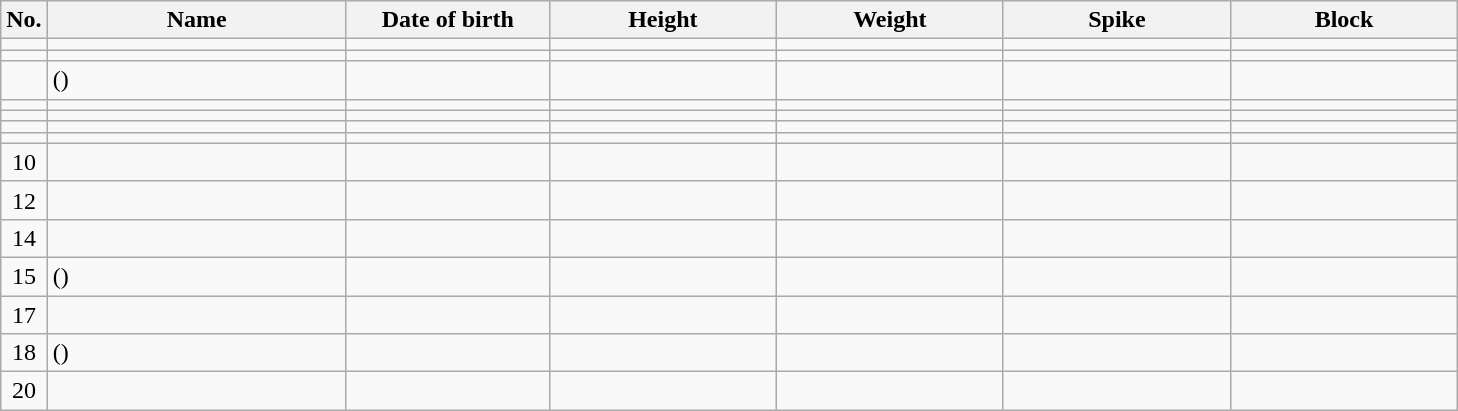<table class="wikitable sortable" style="font-size:100%; text-align:center;">
<tr>
<th>No.</th>
<th style="width:12em">Name</th>
<th style="width:8em">Date of birth</th>
<th style="width:9em">Height</th>
<th style="width:9em">Weight</th>
<th style="width:9em">Spike</th>
<th style="width:9em">Block</th>
</tr>
<tr>
<td></td>
<td align=left> </td>
<td align=right></td>
<td></td>
<td></td>
<td></td>
<td></td>
</tr>
<tr>
<td></td>
<td align=left> </td>
<td align=right></td>
<td></td>
<td></td>
<td></td>
<td></td>
</tr>
<tr>
<td></td>
<td align=left>  ()</td>
<td align=right></td>
<td></td>
<td></td>
<td></td>
<td></td>
</tr>
<tr>
<td></td>
<td align=left> </td>
<td align=right></td>
<td></td>
<td></td>
<td></td>
<td></td>
</tr>
<tr>
<td></td>
<td align=left> </td>
<td align=right></td>
<td></td>
<td></td>
<td></td>
<td></td>
</tr>
<tr>
<td></td>
<td align=left> </td>
<td align=right></td>
<td></td>
<td></td>
<td></td>
<td></td>
</tr>
<tr>
<td></td>
<td align=left> </td>
<td align=right></td>
<td></td>
<td></td>
<td></td>
<td></td>
</tr>
<tr>
<td>10</td>
<td align=left> </td>
<td align=right></td>
<td></td>
<td></td>
<td></td>
<td></td>
</tr>
<tr>
<td>12</td>
<td align=left> </td>
<td align=right></td>
<td></td>
<td></td>
<td></td>
<td></td>
</tr>
<tr>
<td>14</td>
<td align=left> </td>
<td align=right></td>
<td></td>
<td></td>
<td></td>
<td></td>
</tr>
<tr>
<td>15</td>
<td align=left>  ()</td>
<td align=right></td>
<td></td>
<td></td>
<td></td>
<td></td>
</tr>
<tr>
<td>17</td>
<td align=left> </td>
<td align=right></td>
<td></td>
<td></td>
<td></td>
<td></td>
</tr>
<tr>
<td>18</td>
<td align=left>  ()</td>
<td align=right></td>
<td></td>
<td></td>
<td></td>
<td></td>
</tr>
<tr>
<td>20</td>
<td align=left> </td>
<td align=right></td>
<td></td>
<td></td>
<td></td>
<td></td>
</tr>
</table>
